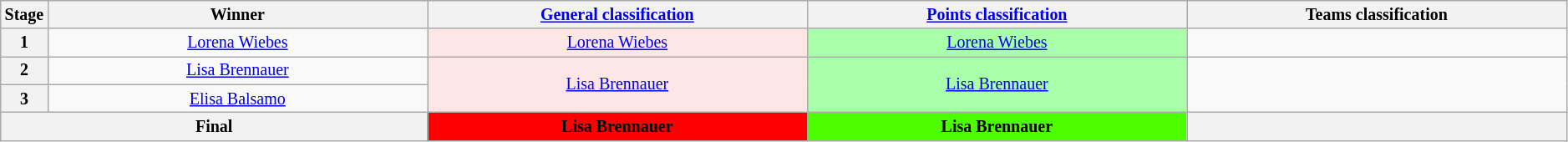<table class="wikitable" style="text-align: center; font-size:smaller;">
<tr style="background-color: #efefef;">
<th width="1%">Stage</th>
<th width="24%">Winner</th>
<th width="24%"><a href='#'>General classification</a><br></th>
<th width="24%"><a href='#'>Points classification</a><br></th>
<th width="24%">Teams classification<br></th>
</tr>
<tr>
<th>1</th>
<td><a href='#'>Lorena Wiebes</a></td>
<td style="background:#FFE6E6;"><a href='#'>Lorena Wiebes</a></td>
<td style="background:#A9FFA9;"><a href='#'>Lorena Wiebes</a></td>
<td style="background:offwhite;"></td>
</tr>
<tr>
<th>2</th>
<td><a href='#'>Lisa Brennauer</a></td>
<td style="background:#FFE6E6;" rowspan="2"><a href='#'>Lisa Brennauer</a></td>
<td style="background:#A9FFA9;" rowspan="2"><a href='#'>Lisa Brennauer</a></td>
<td style="background:offwhite;" rowspan="2"></td>
</tr>
<tr>
<th>3</th>
<td><a href='#'>Elisa Balsamo</a></td>
</tr>
<tr>
<th colspan="2">Final</th>
<th style="background:#f00;">Lisa Brennauer</th>
<th style="background:#4CFF00;">Lisa Brennauer</th>
<th style="background:offwhite;"></th>
</tr>
</table>
